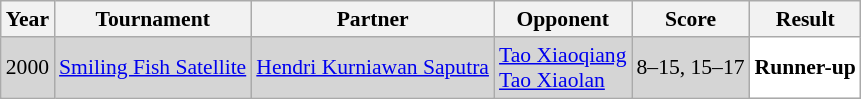<table class="sortable wikitable" style="font-size: 90%;">
<tr>
<th>Year</th>
<th>Tournament</th>
<th>Partner</th>
<th>Opponent</th>
<th>Score</th>
<th>Result</th>
</tr>
<tr style="background:#D5D5D5">
<td align="center">2000</td>
<td align="left"><a href='#'>Smiling Fish Satellite</a></td>
<td align="left"> <a href='#'>Hendri Kurniawan Saputra</a></td>
<td align="left"> <a href='#'>Tao Xiaoqiang</a><br> <a href='#'>Tao Xiaolan</a></td>
<td align="left">8–15, 15–17</td>
<td style="text-align:left; background:white"> <strong>Runner-up</strong></td>
</tr>
</table>
